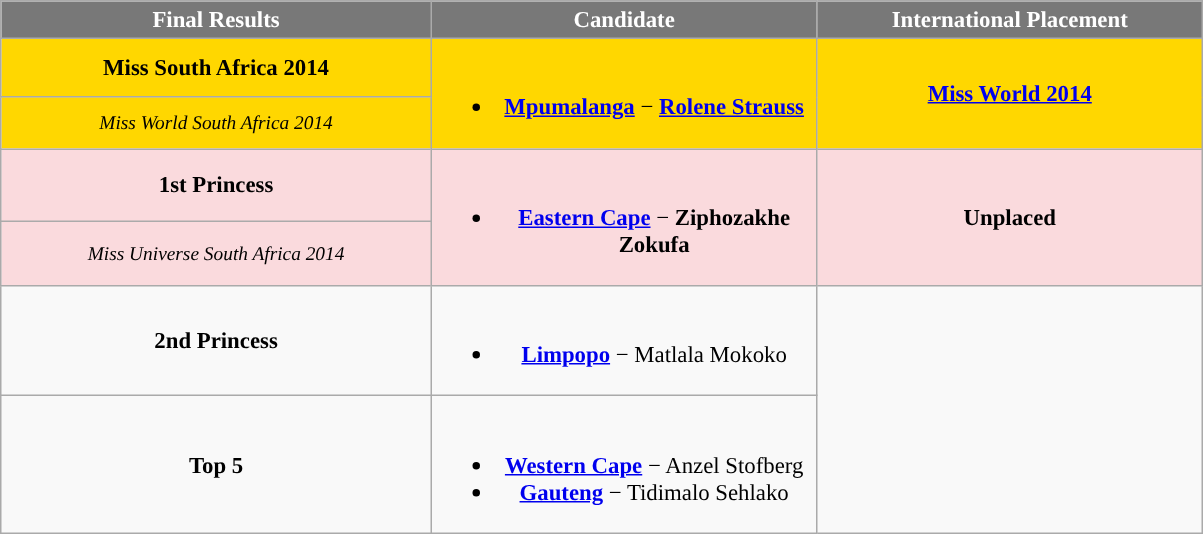<table class="wikitable sortable" style="font-size:95%;">
<tr>
<th style="width:280px;background-color:#787878;color:#FFFFFF;">Final Results</th>
<th style="width:250px;background-color:#787878;color:#FFFFFF;">Candidate</th>
<th style="width:250px;background-color:#787878;color:#FFFFFF;">International Placement</th>
</tr>
<tr align="center" style="background:gold">
<td style="text-align:center;"><strong>Miss South Africa 2014</strong></td>
<td rowspan=2><br><ul><li><strong><a href='#'>Mpumalanga</a></strong> − <strong><a href='#'>Rolene Strauss</a></strong></li></ul></td>
<td rowspan="2"><strong><a href='#'>Miss World 2014</a></strong></td>
</tr>
<tr align="center" style="background:gold;">
<td style="text-align:center; font-size:85%"><em>Miss World South Africa 2014</em></td>
</tr>
<tr align="center" style="background:#FADADD">
<td style"text-align:center;><strong>1st Princess</strong></td>
<td rowspan=2><br><ul><li><strong><a href='#'>Eastern Cape</a></strong> − <strong>Ziphozakhe Zokufa</strong></li></ul></td>
<td rowspan="2"><strong>Unplaced</strong></td>
</tr>
<tr align="center" style="background:#FADADD;">
<td style="text-align:center; font-size:85%"><em>Miss Universe South Africa 2014</em></td>
</tr>
<tr align="center">
<td><strong> 2nd Princess</strong></td>
<td><br><ul><li><strong><a href='#'>Limpopo</a></strong> − Matlala Mokoko</li></ul></td>
</tr>
<tr align="center">
<td><strong>Top 5</strong></td>
<td><br><ul><li><strong><a href='#'>Western Cape</a></strong> − Anzel Stofberg</li><li><strong><a href='#'>Gauteng</a></strong> − Tidimalo Sehlako</li></ul></td>
</tr>
</table>
